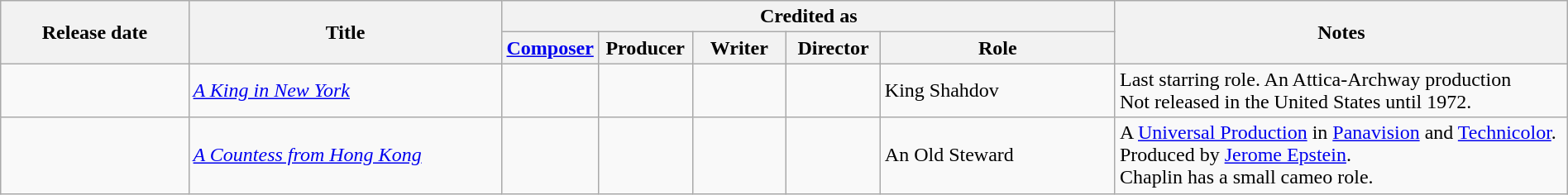<table class="wikitable sortable sticky-header-multi" width="100%">
<tr>
<th width="12%" rowspan="2" scope="col">Release date</th>
<th width="20%" rowspan="2" scope="col">Title</th>
<th colspan="5" scope="col">Credited as</th>
<th rowspan="2" scope="col" class="unsortable">Notes</th>
</tr>
<tr>
<th width="6%"><a href='#'>Composer</a></th>
<th width="6%">Producer</th>
<th width="6%">Writer</th>
<th width="6%">Director</th>
<th width="15%">Role</th>
</tr>
<tr>
<td scope="row" align="left"></td>
<td align="left"><em><a href='#'>A King in New York</a></em></td>
<td></td>
<td></td>
<td></td>
<td></td>
<td align="left">King Shahdov</td>
<td align="left">Last starring role. An Attica-Archway production<br>Not released in the United States until 1972.</td>
</tr>
<tr>
<td scope="row" align="left"></td>
<td align="left"><em><a href='#'>A Countess from Hong Kong</a></em></td>
<td></td>
<td></td>
<td></td>
<td></td>
<td align="left">An Old Steward</td>
<td align="left">A <a href='#'>Universal Production</a> in <a href='#'>Panavision</a> and <a href='#'>Technicolor</a>. Produced by <a href='#'>Jerome Epstein</a>.<br>Chaplin has a small cameo role.</td>
</tr>
</table>
